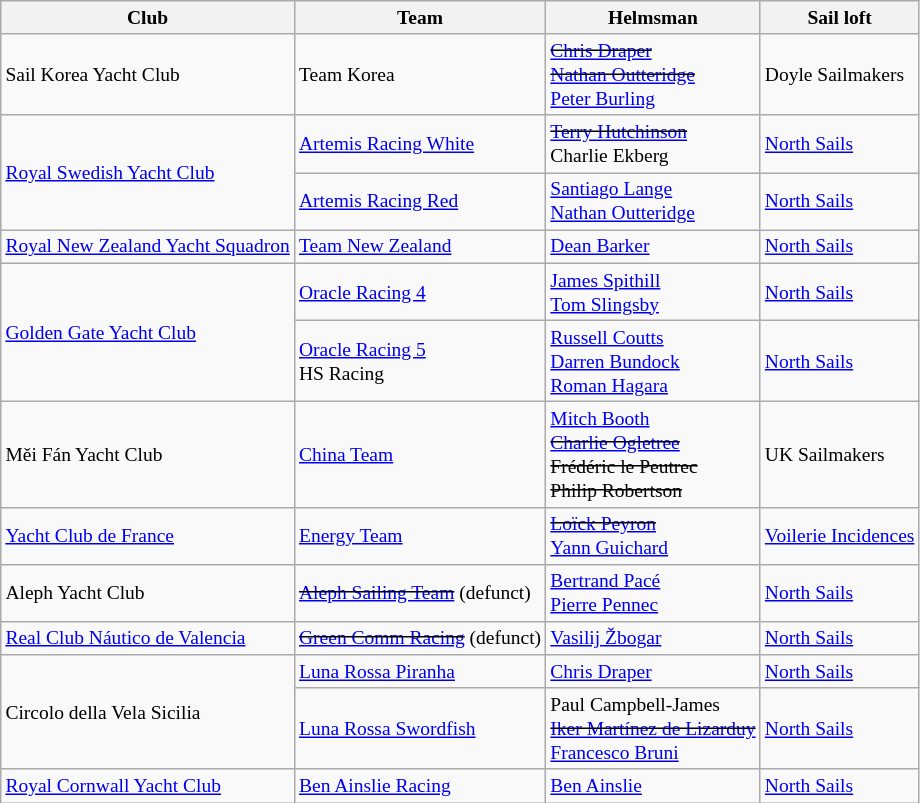<table class=wikitable style=font-size:small>
<tr>
<th>Club</th>
<th>Team</th>
<th>Helmsman</th>
<th>Sail loft</th>
</tr>
<tr>
<td> Sail Korea Yacht Club</td>
<td>Team Korea</td>
<td> <del><a href='#'>Chris Draper</a></del><br> <del><a href='#'>Nathan Outteridge</a></del><br><a href='#'>Peter Burling</a></td>
<td>Doyle Sailmakers</td>
</tr>
<tr>
<td rowspan=2> <a href='#'>Royal Swedish Yacht Club</a></td>
<td><a href='#'>Artemis Racing White</a></td>
<td> <del><a href='#'>Terry Hutchinson</a></del><br> Charlie Ekberg</td>
<td><a href='#'>North Sails</a></td>
</tr>
<tr>
<td><a href='#'>Artemis Racing Red</a></td>
<td> <a href='#'>Santiago Lange</a><br> <a href='#'>Nathan Outteridge</a></td>
<td><a href='#'>North Sails</a></td>
</tr>
<tr>
<td> <a href='#'>Royal New Zealand Yacht Squadron</a></td>
<td><a href='#'>Team New Zealand</a></td>
<td> <a href='#'>Dean Barker</a></td>
<td><a href='#'>North Sails</a></td>
</tr>
<tr>
<td rowspan=2> <a href='#'>Golden Gate Yacht Club</a></td>
<td><a href='#'>Oracle Racing 4</a></td>
<td> <a href='#'>James Spithill</a><br> <a href='#'>Tom Slingsby</a></td>
<td><a href='#'>North Sails</a></td>
</tr>
<tr>
<td><a href='#'>Oracle Racing 5</a><br>HS Racing</td>
<td> <a href='#'>Russell Coutts</a><br> <a href='#'>Darren Bundock</a><br> <a href='#'>Roman Hagara</a></td>
<td><a href='#'>North Sails</a></td>
</tr>
<tr>
<td> Měi Fán Yacht Club</td>
<td><a href='#'>China Team</a></td>
<td> <a href='#'>Mitch Booth</a><br> <del><a href='#'>Charlie Ogletree</a></del><br> <del>Frédéric le Peutrec</del><br> <del>Philip Robertson</del></td>
<td>UK Sailmakers</td>
</tr>
<tr>
<td> <a href='#'>Yacht Club de France</a></td>
<td><a href='#'>Energy Team</a></td>
<td> <del><a href='#'>Loïck Peyron</a></del><br> <a href='#'>Yann Guichard</a></td>
<td><a href='#'>Voilerie Incidences</a></td>
</tr>
<tr>
<td> Aleph Yacht Club</td>
<td><del><a href='#'>Aleph Sailing Team</a></del> (defunct)</td>
<td> <a href='#'>Bertrand Pacé</a><br> <a href='#'>Pierre Pennec</a></td>
<td><a href='#'>North Sails</a></td>
</tr>
<tr>
<td> <a href='#'>Real Club Náutico de Valencia</a></td>
<td><del><a href='#'>Green Comm Racing</a></del> (defunct)</td>
<td> <a href='#'>Vasilij Žbogar</a></td>
<td><a href='#'>North Sails</a></td>
</tr>
<tr>
<td rowspan=2> Circolo della Vela Sicilia</td>
<td><a href='#'>Luna Rossa Piranha</a></td>
<td> <a href='#'>Chris Draper</a></td>
<td><a href='#'>North Sails</a></td>
</tr>
<tr>
<td><a href='#'>Luna Rossa Swordfish</a></td>
<td> Paul Campbell-James<br> <del><a href='#'>Iker Martínez de Lizarduy</a></del><br><a href='#'>Francesco Bruni</a></td>
<td><a href='#'>North Sails</a></td>
</tr>
<tr>
<td> <a href='#'>Royal Cornwall Yacht Club</a></td>
<td><a href='#'>Ben Ainslie Racing</a></td>
<td> <a href='#'>Ben Ainslie</a></td>
<td><a href='#'>North Sails</a></td>
</tr>
</table>
